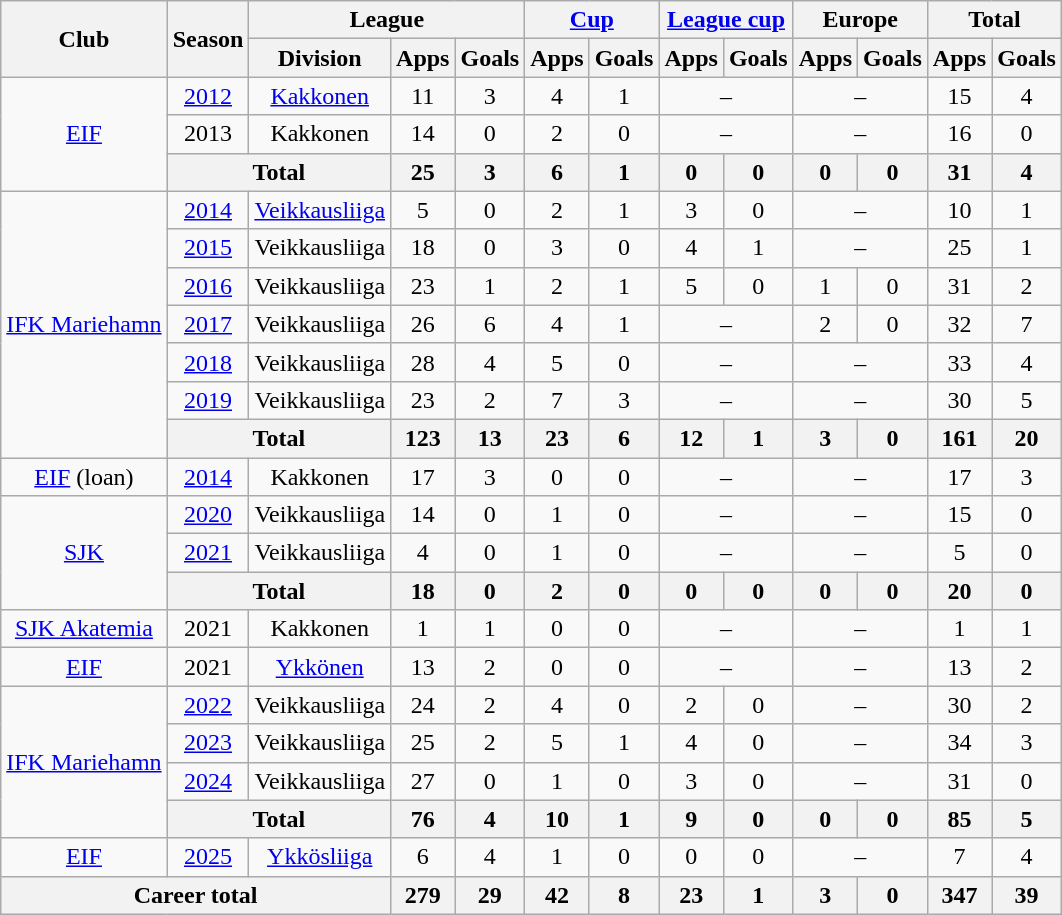<table class="wikitable" style="text-align:center">
<tr>
<th rowspan="2">Club</th>
<th rowspan="2">Season</th>
<th colspan="3">League</th>
<th colspan="2"><a href='#'>Cup</a></th>
<th colspan="2"><a href='#'>League cup</a></th>
<th colspan="2">Europe</th>
<th colspan="2">Total</th>
</tr>
<tr>
<th>Division</th>
<th>Apps</th>
<th>Goals</th>
<th>Apps</th>
<th>Goals</th>
<th>Apps</th>
<th>Goals</th>
<th>Apps</th>
<th>Goals</th>
<th>Apps</th>
<th>Goals</th>
</tr>
<tr>
<td rowspan="3"><a href='#'>EIF</a></td>
<td><a href='#'>2012</a></td>
<td><a href='#'>Kakkonen</a></td>
<td>11</td>
<td>3</td>
<td>4</td>
<td>1</td>
<td colspan="2">–</td>
<td colspan="2">–</td>
<td>15</td>
<td>4</td>
</tr>
<tr>
<td>2013</td>
<td>Kakkonen</td>
<td>14</td>
<td>0</td>
<td>2</td>
<td>0</td>
<td colspan="2">–</td>
<td colspan="2">–</td>
<td>16</td>
<td>0</td>
</tr>
<tr>
<th colspan="2">Total</th>
<th>25</th>
<th>3</th>
<th>6</th>
<th>1</th>
<th>0</th>
<th>0</th>
<th>0</th>
<th>0</th>
<th>31</th>
<th>4</th>
</tr>
<tr>
<td rowspan="7"><a href='#'>IFK Mariehamn</a></td>
<td><a href='#'>2014</a></td>
<td><a href='#'>Veikkausliiga</a></td>
<td>5</td>
<td>0</td>
<td>2</td>
<td>1</td>
<td>3</td>
<td>0</td>
<td colspan="2">–</td>
<td>10</td>
<td>1</td>
</tr>
<tr>
<td><a href='#'>2015</a></td>
<td>Veikkausliiga</td>
<td>18</td>
<td>0</td>
<td>3</td>
<td>0</td>
<td>4</td>
<td>1</td>
<td colspan="2">–</td>
<td>25</td>
<td>1</td>
</tr>
<tr>
<td><a href='#'>2016</a></td>
<td>Veikkausliiga</td>
<td>23</td>
<td>1</td>
<td>2</td>
<td>1</td>
<td>5</td>
<td>0</td>
<td>1</td>
<td>0</td>
<td>31</td>
<td>2</td>
</tr>
<tr>
<td><a href='#'>2017</a></td>
<td>Veikkausliiga</td>
<td>26</td>
<td>6</td>
<td>4</td>
<td>1</td>
<td colspan="2">–</td>
<td>2</td>
<td>0</td>
<td>32</td>
<td>7</td>
</tr>
<tr>
<td><a href='#'>2018</a></td>
<td>Veikkausliiga</td>
<td>28</td>
<td>4</td>
<td>5</td>
<td>0</td>
<td colspan="2">–</td>
<td colspan="2">–</td>
<td>33</td>
<td>4</td>
</tr>
<tr>
<td><a href='#'>2019</a></td>
<td>Veikkausliiga</td>
<td>23</td>
<td>2</td>
<td>7</td>
<td>3</td>
<td colspan="2">–</td>
<td colspan="2">–</td>
<td>30</td>
<td>5</td>
</tr>
<tr>
<th colspan="2">Total</th>
<th>123</th>
<th>13</th>
<th>23</th>
<th>6</th>
<th>12</th>
<th>1</th>
<th>3</th>
<th>0</th>
<th>161</th>
<th>20</th>
</tr>
<tr>
<td><a href='#'>EIF</a> (loan)</td>
<td><a href='#'>2014</a></td>
<td>Kakkonen</td>
<td>17</td>
<td>3</td>
<td>0</td>
<td>0</td>
<td colspan="2">–</td>
<td colspan="2">–</td>
<td>17</td>
<td>3</td>
</tr>
<tr>
<td rowspan="3"><a href='#'>SJK</a></td>
<td><a href='#'>2020</a></td>
<td>Veikkausliiga</td>
<td>14</td>
<td>0</td>
<td>1</td>
<td>0</td>
<td colspan="2">–</td>
<td colspan="2">–</td>
<td>15</td>
<td>0</td>
</tr>
<tr>
<td><a href='#'>2021</a></td>
<td>Veikkausliiga</td>
<td>4</td>
<td>0</td>
<td>1</td>
<td>0</td>
<td colspan="2">–</td>
<td colspan="2">–</td>
<td>5</td>
<td>0</td>
</tr>
<tr>
<th colspan="2">Total</th>
<th>18</th>
<th>0</th>
<th>2</th>
<th>0</th>
<th>0</th>
<th>0</th>
<th>0</th>
<th>0</th>
<th>20</th>
<th>0</th>
</tr>
<tr>
<td><a href='#'>SJK Akatemia</a></td>
<td>2021</td>
<td>Kakkonen</td>
<td>1</td>
<td>1</td>
<td>0</td>
<td>0</td>
<td colspan="2">–</td>
<td colspan="2">–</td>
<td>1</td>
<td>1</td>
</tr>
<tr>
<td><a href='#'>EIF</a></td>
<td>2021</td>
<td><a href='#'>Ykkönen</a></td>
<td>13</td>
<td>2</td>
<td>0</td>
<td>0</td>
<td colspan="2">–</td>
<td colspan="2">–</td>
<td>13</td>
<td>2</td>
</tr>
<tr>
<td rowspan=4><a href='#'>IFK Mariehamn</a></td>
<td><a href='#'>2022</a></td>
<td>Veikkausliiga</td>
<td>24</td>
<td>2</td>
<td>4</td>
<td>0</td>
<td>2</td>
<td>0</td>
<td colspan="2">–</td>
<td>30</td>
<td>2</td>
</tr>
<tr>
<td><a href='#'>2023</a></td>
<td>Veikkausliiga</td>
<td>25</td>
<td>2</td>
<td>5</td>
<td>1</td>
<td>4</td>
<td>0</td>
<td colspan=2>–</td>
<td>34</td>
<td>3</td>
</tr>
<tr>
<td><a href='#'>2024</a></td>
<td>Veikkausliiga</td>
<td>27</td>
<td>0</td>
<td>1</td>
<td>0</td>
<td>3</td>
<td>0</td>
<td colspan=2>–</td>
<td>31</td>
<td>0</td>
</tr>
<tr>
<th colspan=2>Total</th>
<th>76</th>
<th>4</th>
<th>10</th>
<th>1</th>
<th>9</th>
<th>0</th>
<th>0</th>
<th>0</th>
<th>85</th>
<th>5</th>
</tr>
<tr>
<td><a href='#'>EIF</a></td>
<td><a href='#'>2025</a></td>
<td><a href='#'>Ykkösliiga</a></td>
<td>6</td>
<td>4</td>
<td>1</td>
<td>0</td>
<td>0</td>
<td>0</td>
<td colspan=2>–</td>
<td>7</td>
<td>4</td>
</tr>
<tr>
<th colspan="3">Career total</th>
<th>279</th>
<th>29</th>
<th>42</th>
<th>8</th>
<th>23</th>
<th>1</th>
<th>3</th>
<th>0</th>
<th>347</th>
<th>39</th>
</tr>
</table>
